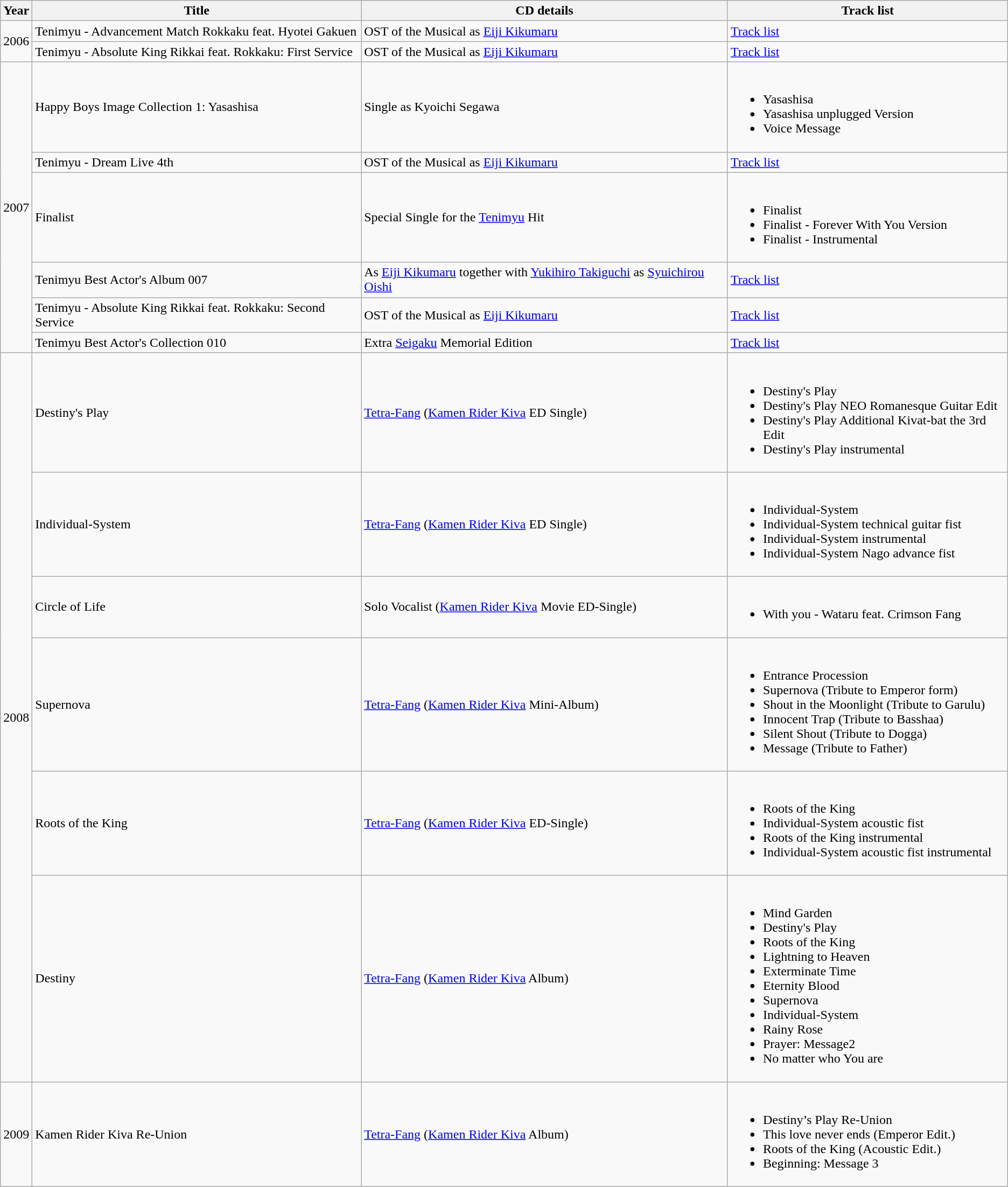<table class="wikitable">
<tr>
<th>Year</th>
<th>Title</th>
<th>CD details</th>
<th>Track list</th>
</tr>
<tr>
<td rowspan="2">2006</td>
<td>Tenimyu - Advancement Match Rokkaku feat. Hyotei Gakuen</td>
<td>OST of the Musical as <a href='#'>Eiji Kikumaru</a></td>
<td><a href='#'>Track list</a></td>
</tr>
<tr>
<td>Tenimyu - Absolute King Rikkai feat. Rokkaku: First Service</td>
<td>OST of the Musical as <a href='#'>Eiji Kikumaru</a></td>
<td><a href='#'>Track list</a></td>
</tr>
<tr>
<td rowspan="6">2007</td>
<td>Happy Boys Image Collection 1: Yasashisa</td>
<td>Single as Kyoichi Segawa</td>
<td><br><ul><li>Yasashisa</li><li>Yasashisa unplugged Version</li><li>Voice Message</li></ul></td>
</tr>
<tr>
<td>Tenimyu - Dream Live 4th</td>
<td>OST of the Musical as <a href='#'>Eiji Kikumaru</a></td>
<td><a href='#'>Track list</a></td>
</tr>
<tr>
<td>Finalist</td>
<td>Special Single for the <a href='#'>Tenimyu</a> Hit</td>
<td><br><ul><li>Finalist</li><li>Finalist - Forever With You Version</li><li>Finalist - Instrumental</li></ul></td>
</tr>
<tr>
<td>Tenimyu Best Actor's Album 007</td>
<td>As <a href='#'>Eiji Kikumaru</a> together with <a href='#'>Yukihiro Takiguchi</a> as <a href='#'>Syuichirou Oishi</a></td>
<td><a href='#'>Track list</a></td>
</tr>
<tr>
<td>Tenimyu - Absolute King Rikkai feat. Rokkaku: Second Service</td>
<td>OST of the Musical as <a href='#'>Eiji Kikumaru</a></td>
<td><a href='#'>Track list</a></td>
</tr>
<tr>
<td>Tenimyu Best Actor's Collection 010</td>
<td>Extra <a href='#'>Seigaku</a> Memorial Edition</td>
<td><a href='#'>Track list</a></td>
</tr>
<tr>
<td rowspan="6">2008</td>
<td>Destiny's Play</td>
<td><a href='#'>Tetra-Fang</a> (<a href='#'>Kamen Rider Kiva</a> ED Single)</td>
<td><br><ul><li>Destiny's Play</li><li>Destiny's Play NEO Romanesque Guitar Edit</li><li>Destiny's Play Additional Kivat-bat the 3rd Edit</li><li>Destiny's Play instrumental</li></ul></td>
</tr>
<tr>
<td>Individual-System</td>
<td><a href='#'>Tetra-Fang</a> (<a href='#'>Kamen Rider Kiva</a> ED Single)</td>
<td><br><ul><li>Individual-System</li><li>Individual-System technical guitar fist</li><li>Individual-System instrumental</li><li>Individual-System Nago advance fist</li></ul></td>
</tr>
<tr>
<td>Circle of Life</td>
<td>Solo Vocalist (<a href='#'>Kamen Rider Kiva</a> Movie ED-Single)</td>
<td><br><ul><li>With you - Wataru feat. Crimson Fang</li></ul></td>
</tr>
<tr>
<td>Supernova</td>
<td><a href='#'>Tetra-Fang</a> (<a href='#'>Kamen Rider Kiva</a> Mini-Album)</td>
<td><br><ul><li>Entrance Procession</li><li>Supernova (Tribute to Emperor form)</li><li>Shout in the Moonlight (Tribute to Garulu)</li><li>Innocent Trap (Tribute to Basshaa)</li><li>Silent Shout (Tribute to Dogga)</li><li>Message (Tribute to Father)</li></ul></td>
</tr>
<tr>
<td>Roots of the King</td>
<td><a href='#'>Tetra-Fang</a> (<a href='#'>Kamen Rider Kiva</a> ED-Single)</td>
<td><br><ul><li>Roots of the King</li><li>Individual-System acoustic fist</li><li>Roots of the King instrumental</li><li>Individual-System acoustic fist instrumental</li></ul></td>
</tr>
<tr>
<td>Destiny</td>
<td><a href='#'>Tetra-Fang</a> (<a href='#'>Kamen Rider Kiva</a> Album)</td>
<td><br><ul><li>Mind Garden</li><li>Destiny's Play</li><li>Roots of the King</li><li>Lightning to Heaven</li><li>Exterminate Time</li><li>Eternity Blood</li><li>Supernova</li><li>Individual-System</li><li>Rainy Rose</li><li>Prayer: Message2</li><li>No matter who You are</li></ul></td>
</tr>
<tr>
<td rowspan="1">2009</td>
<td>Kamen Rider Kiva Re-Union</td>
<td><a href='#'>Tetra-Fang</a> (<a href='#'>Kamen Rider Kiva</a> Album)</td>
<td><br><ul><li>Destiny’s Play Re-Union</li><li>This love never ends (Emperor Edit.)</li><li>Roots of the King (Acoustic Edit.)</li><li>Beginning: Message 3</li></ul></td>
</tr>
</table>
